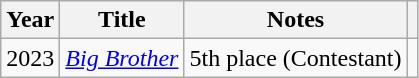<table class="wikitable">
<tr>
<th>Year</th>
<th>Title</th>
<th>Notes</th>
<th></th>
</tr>
<tr>
<td>2023</td>
<td><em><a href='#'>Big Brother</a></em></td>
<td>5th place (Contestant)</td>
<td align="center"></td>
</tr>
</table>
